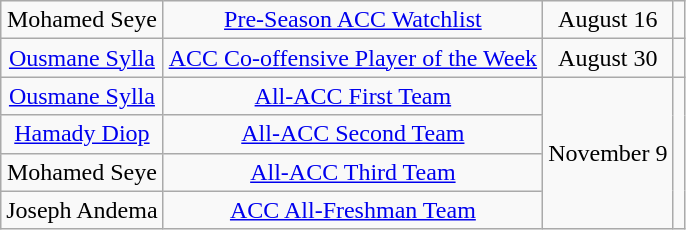<table class="wikitable sortable" style="text-align: center">
<tr>
<td>Mohamed Seye</td>
<td><a href='#'>Pre-Season ACC Watchlist</a></td>
<td>August 16</td>
<td></td>
</tr>
<tr>
<td><a href='#'>Ousmane Sylla</a></td>
<td><a href='#'>ACC Co-offensive Player of the Week</a></td>
<td>August 30</td>
<td></td>
</tr>
<tr>
<td><a href='#'>Ousmane Sylla</a></td>
<td><a href='#'>All-ACC First Team</a></td>
<td rowspan=4>November 9</td>
<td rowspan=4></td>
</tr>
<tr>
<td><a href='#'>Hamady Diop</a></td>
<td><a href='#'>All-ACC Second Team</a></td>
</tr>
<tr>
<td>Mohamed Seye</td>
<td><a href='#'>All-ACC Third Team</a></td>
</tr>
<tr>
<td>Joseph Andema</td>
<td><a href='#'>ACC All-Freshman Team</a></td>
</tr>
</table>
